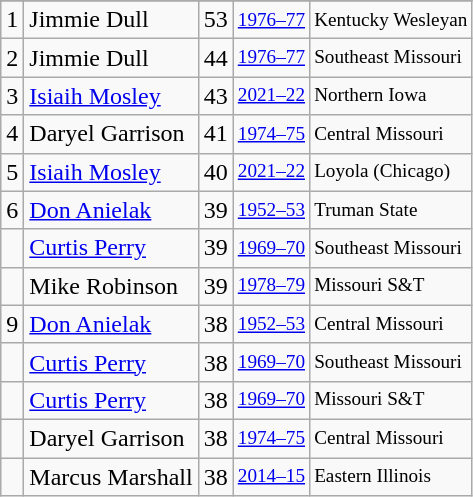<table class="wikitable">
<tr>
</tr>
<tr>
<td>1</td>
<td>Jimmie Dull</td>
<td>53</td>
<td style="font-size:80%;"><a href='#'>1976–77</a></td>
<td style="font-size:80%;">Kentucky Wesleyan</td>
</tr>
<tr>
<td>2</td>
<td>Jimmie Dull</td>
<td>44</td>
<td style="font-size:80%;"><a href='#'>1976–77</a></td>
<td style="font-size:80%;">Southeast Missouri</td>
</tr>
<tr>
<td>3</td>
<td><a href='#'>Isiaih Mosley</a></td>
<td>43</td>
<td style="font-size:80%;"><a href='#'>2021–22</a></td>
<td style="font-size:80%;">Northern Iowa</td>
</tr>
<tr>
<td>4</td>
<td>Daryel Garrison</td>
<td>41</td>
<td style="font-size:80%;"><a href='#'>1974–75</a></td>
<td style="font-size:80%;">Central Missouri</td>
</tr>
<tr>
<td>5</td>
<td><a href='#'>Isiaih Mosley</a></td>
<td>40</td>
<td style="font-size:80%;"><a href='#'>2021–22</a></td>
<td style="font-size:80%;">Loyola (Chicago)</td>
</tr>
<tr>
<td>6</td>
<td><a href='#'>Don Anielak</a></td>
<td>39</td>
<td style="font-size:80%;"><a href='#'>1952–53</a></td>
<td style="font-size:80%;">Truman State</td>
</tr>
<tr>
<td></td>
<td><a href='#'>Curtis Perry</a></td>
<td>39</td>
<td style="font-size:80%;"><a href='#'>1969–70</a></td>
<td style="font-size:80%;">Southeast Missouri</td>
</tr>
<tr>
<td></td>
<td>Mike Robinson</td>
<td>39</td>
<td style="font-size:80%;"><a href='#'>1978–79</a></td>
<td style="font-size:80%;">Missouri S&T</td>
</tr>
<tr>
<td>9</td>
<td><a href='#'>Don Anielak</a></td>
<td>38</td>
<td style="font-size:80%;"><a href='#'>1952–53</a></td>
<td style="font-size:80%;">Central Missouri</td>
</tr>
<tr>
<td></td>
<td><a href='#'>Curtis Perry</a></td>
<td>38</td>
<td style="font-size:80%;"><a href='#'>1969–70</a></td>
<td style="font-size:80%;">Southeast Missouri</td>
</tr>
<tr>
<td></td>
<td><a href='#'>Curtis Perry</a></td>
<td>38</td>
<td style="font-size:80%;"><a href='#'>1969–70</a></td>
<td style="font-size:80%;">Missouri S&T</td>
</tr>
<tr>
<td></td>
<td>Daryel Garrison</td>
<td>38</td>
<td style="font-size:80%;"><a href='#'>1974–75</a></td>
<td style="font-size:80%;">Central Missouri</td>
</tr>
<tr>
<td></td>
<td>Marcus Marshall</td>
<td>38</td>
<td style="font-size:80%;"><a href='#'>2014–15</a></td>
<td style="font-size:80%;">Eastern Illinois</td>
</tr>
</table>
